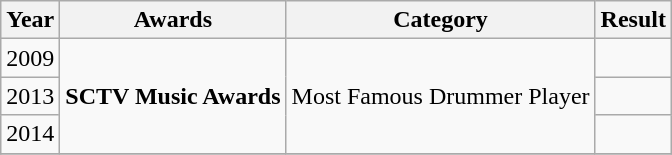<table class="wikitable">
<tr>
<th>Year</th>
<th>Awards</th>
<th>Category</th>
<th>Result</th>
</tr>
<tr>
<td>2009</td>
<td rowspan= "3"><strong>SCTV Music Awards</strong></td>
<td rowspan= "3">Most Famous Drummer Player</td>
<td></td>
</tr>
<tr>
<td>2013</td>
<td></td>
</tr>
<tr>
<td>2014</td>
<td></td>
</tr>
<tr>
</tr>
</table>
